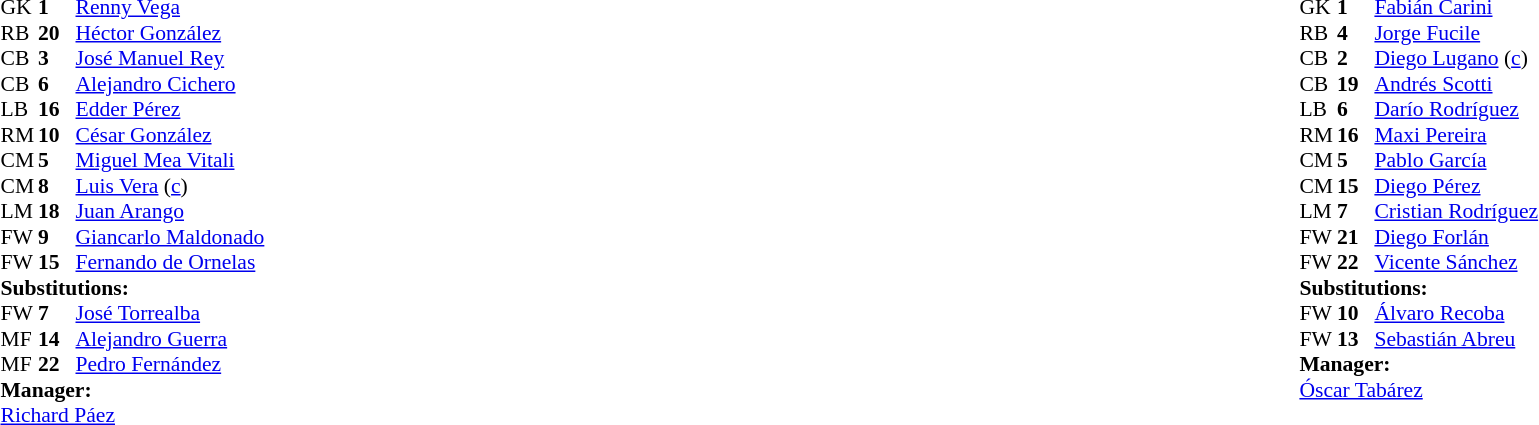<table width="100%">
<tr>
<td valign="top" width="50%"><br><table style="font-size: 90%" cellspacing="0" cellpadding="0">
<tr>
<th width=25></th>
<th width=25></th>
</tr>
<tr>
<td>GK</td>
<td><strong>1</strong></td>
<td><a href='#'>Renny Vega</a></td>
</tr>
<tr>
<td>RB</td>
<td><strong>20</strong></td>
<td><a href='#'>Héctor González</a></td>
<td></td>
</tr>
<tr>
<td>CB</td>
<td><strong>3</strong></td>
<td><a href='#'>José Manuel Rey</a></td>
</tr>
<tr>
<td>CB</td>
<td><strong>6</strong></td>
<td><a href='#'>Alejandro Cichero</a></td>
</tr>
<tr>
<td>LB</td>
<td><strong>16</strong></td>
<td><a href='#'>Edder Pérez</a></td>
</tr>
<tr>
<td>RM</td>
<td><strong>10</strong></td>
<td><a href='#'>César González</a></td>
</tr>
<tr>
<td>CM</td>
<td><strong>5</strong></td>
<td><a href='#'>Miguel Mea Vitali</a></td>
<td></td>
<td></td>
</tr>
<tr>
<td>CM</td>
<td><strong>8</strong></td>
<td><a href='#'>Luis Vera</a> (<a href='#'>c</a>)</td>
</tr>
<tr>
<td>LM</td>
<td><strong>18</strong></td>
<td><a href='#'>Juan Arango</a></td>
</tr>
<tr>
<td>FW</td>
<td><strong>9</strong></td>
<td><a href='#'>Giancarlo Maldonado</a></td>
<td></td>
<td></td>
</tr>
<tr>
<td>FW</td>
<td><strong>15</strong></td>
<td><a href='#'>Fernando de Ornelas</a></td>
<td></td>
<td></td>
</tr>
<tr>
<td colspan=3><strong>Substitutions:</strong></td>
</tr>
<tr>
<td>FW</td>
<td><strong>7</strong></td>
<td><a href='#'>José Torrealba</a></td>
<td></td>
<td></td>
</tr>
<tr>
<td>MF</td>
<td><strong>14</strong></td>
<td><a href='#'>Alejandro Guerra</a></td>
<td></td>
<td></td>
</tr>
<tr>
<td>MF</td>
<td><strong>22</strong></td>
<td><a href='#'>Pedro Fernández</a></td>
<td></td>
<td></td>
</tr>
<tr>
<td colspan=3><strong>Manager:</strong></td>
</tr>
<tr>
<td colspan="4"><a href='#'>Richard Páez</a></td>
</tr>
</table>
</td>
<td valign="top"></td>
<td valign="top" width="50%"><br><table style="font-size: 90%" cellspacing="0" cellpadding="0" align="center">
<tr>
<th width=25></th>
<th width=25></th>
</tr>
<tr>
<td>GK</td>
<td><strong>1</strong></td>
<td><a href='#'>Fabián Carini</a></td>
</tr>
<tr>
<td>RB</td>
<td><strong>4</strong></td>
<td><a href='#'>Jorge Fucile</a></td>
<td></td>
</tr>
<tr>
<td>CB</td>
<td><strong>2</strong></td>
<td><a href='#'>Diego Lugano</a> (<a href='#'>c</a>)</td>
</tr>
<tr>
<td>CB</td>
<td><strong>19</strong></td>
<td><a href='#'>Andrés Scotti</a></td>
</tr>
<tr>
<td>LB</td>
<td><strong>6</strong></td>
<td><a href='#'>Darío Rodríguez</a></td>
</tr>
<tr>
<td>RM</td>
<td><strong>16</strong></td>
<td><a href='#'>Maxi Pereira</a></td>
<td></td>
</tr>
<tr>
<td>CM</td>
<td><strong>5</strong></td>
<td><a href='#'>Pablo García</a></td>
</tr>
<tr>
<td>CM</td>
<td><strong>15</strong></td>
<td><a href='#'>Diego Pérez</a></td>
</tr>
<tr>
<td>LM</td>
<td><strong>7</strong></td>
<td><a href='#'>Cristian Rodríguez</a></td>
</tr>
<tr>
<td>FW</td>
<td><strong>21</strong></td>
<td><a href='#'>Diego Forlán</a></td>
<td></td>
<td></td>
</tr>
<tr>
<td>FW</td>
<td><strong>22</strong></td>
<td><a href='#'>Vicente Sánchez</a></td>
<td></td>
<td></td>
</tr>
<tr>
<td colspan=3><strong>Substitutions:</strong></td>
</tr>
<tr>
<td>FW</td>
<td><strong>10</strong></td>
<td><a href='#'>Álvaro Recoba</a></td>
<td></td>
<td></td>
</tr>
<tr>
<td>FW</td>
<td><strong>13</strong></td>
<td><a href='#'>Sebastián Abreu</a></td>
<td></td>
<td></td>
</tr>
<tr>
<td colspan=3><strong>Manager:</strong></td>
</tr>
<tr>
<td colspan="4"><a href='#'>Óscar Tabárez</a></td>
</tr>
</table>
</td>
</tr>
</table>
